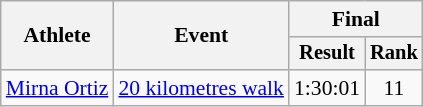<table class=wikitable style=font-size:90%>
<tr>
<th rowspan=2>Athlete</th>
<th rowspan=2>Event</th>
<th colspan=2>Final</th>
</tr>
<tr style=font-size:95%>
<th>Result</th>
<th>Rank</th>
</tr>
<tr align=center>
<td align=left><a href='#'>Mirna Ortiz</a></td>
<td align=left><a href='#'>20 kilometres walk</a></td>
<td>1:30:01 <strong></strong></td>
<td>11</td>
</tr>
</table>
